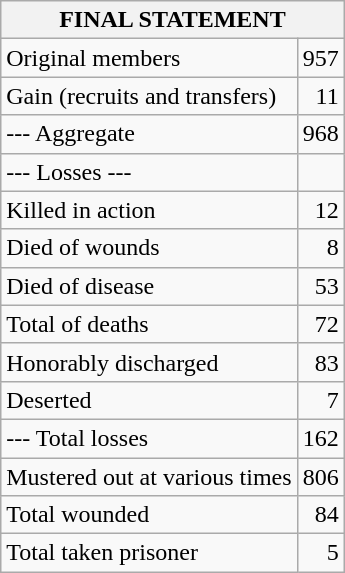<table class="wikitable">
<tr>
<th colspan="2">FINAL STATEMENT</th>
</tr>
<tr>
<td>Original members</td>
<td style="text-align:right;">957</td>
</tr>
<tr>
<td>Gain (recruits and transfers)</td>
<td style="text-align:right;">11</td>
</tr>
<tr>
<td>--- Aggregate</td>
<td style="text-align:right;">968</td>
</tr>
<tr>
<td>--- Losses ---</td>
</tr>
<tr>
<td>Killed in action</td>
<td style="text-align:right;">12</td>
</tr>
<tr>
<td>Died of wounds</td>
<td style="text-align:right;">8</td>
</tr>
<tr>
<td>Died of disease</td>
<td style="text-align:right;">53</td>
</tr>
<tr>
<td>Total of deaths</td>
<td style="text-align:right;">72</td>
</tr>
<tr>
<td>Honorably discharged</td>
<td style="text-align:right;">83</td>
</tr>
<tr>
<td>Deserted</td>
<td style="text-align:right;">7</td>
</tr>
<tr>
<td>--- Total losses</td>
<td style="text-align:right;">162</td>
</tr>
<tr>
<td>Mustered out at various times</td>
<td style="text-align:right;">806</td>
</tr>
<tr>
<td>Total wounded</td>
<td style="text-align:right;">84</td>
</tr>
<tr>
<td>Total taken prisoner</td>
<td style="text-align:right;">5</td>
</tr>
</table>
